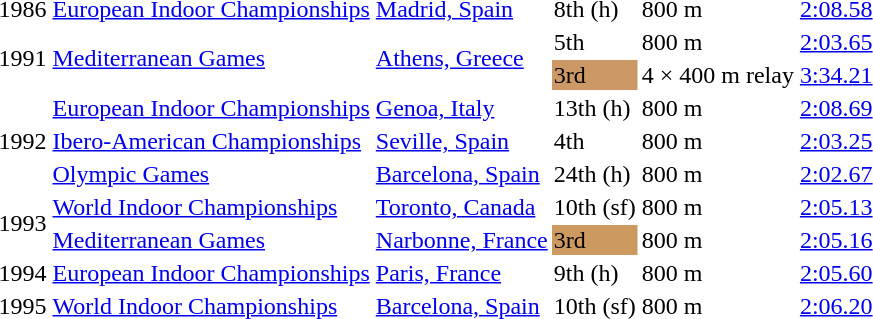<table>
<tr>
</tr>
<tr>
<td>1986</td>
<td><a href='#'>European Indoor Championships</a></td>
<td><a href='#'>Madrid, Spain</a></td>
<td>8th (h)</td>
<td>800 m</td>
<td><a href='#'>2:08.58</a></td>
</tr>
<tr>
<td rowspan=2>1991</td>
<td rowspan=2><a href='#'>Mediterranean Games</a></td>
<td rowspan=2><a href='#'>Athens, Greece</a></td>
<td>5th</td>
<td>800 m</td>
<td><a href='#'>2:03.65</a></td>
</tr>
<tr>
<td bgcolor=cc9966>3rd</td>
<td>4 × 400 m relay</td>
<td><a href='#'>3:34.21</a></td>
</tr>
<tr>
<td rowspan=3>1992</td>
<td><a href='#'>European Indoor Championships</a></td>
<td><a href='#'>Genoa, Italy</a></td>
<td>13th (h)</td>
<td>800 m</td>
<td><a href='#'>2:08.69</a></td>
</tr>
<tr>
<td><a href='#'>Ibero-American Championships</a></td>
<td><a href='#'>Seville, Spain</a></td>
<td>4th</td>
<td>800 m</td>
<td><a href='#'>2:03.25</a></td>
</tr>
<tr>
<td><a href='#'>Olympic Games</a></td>
<td><a href='#'>Barcelona, Spain</a></td>
<td>24th (h)</td>
<td>800 m</td>
<td><a href='#'>2:02.67</a></td>
</tr>
<tr>
<td rowspan=2>1993</td>
<td><a href='#'>World Indoor Championships</a></td>
<td><a href='#'>Toronto, Canada</a></td>
<td>10th (sf)</td>
<td>800 m</td>
<td><a href='#'>2:05.13</a></td>
</tr>
<tr>
<td><a href='#'>Mediterranean Games</a></td>
<td><a href='#'>Narbonne, France</a></td>
<td bgcolor=ccc9966>3rd</td>
<td>800 m</td>
<td><a href='#'>2:05.16</a></td>
</tr>
<tr>
<td>1994</td>
<td><a href='#'>European Indoor Championships</a></td>
<td><a href='#'>Paris, France</a></td>
<td>9th (h)</td>
<td>800 m</td>
<td><a href='#'>2:05.60</a></td>
</tr>
<tr>
<td>1995</td>
<td><a href='#'>World Indoor Championships</a></td>
<td><a href='#'>Barcelona, Spain</a></td>
<td>10th (sf)</td>
<td>800 m</td>
<td><a href='#'>2:06.20</a></td>
</tr>
</table>
